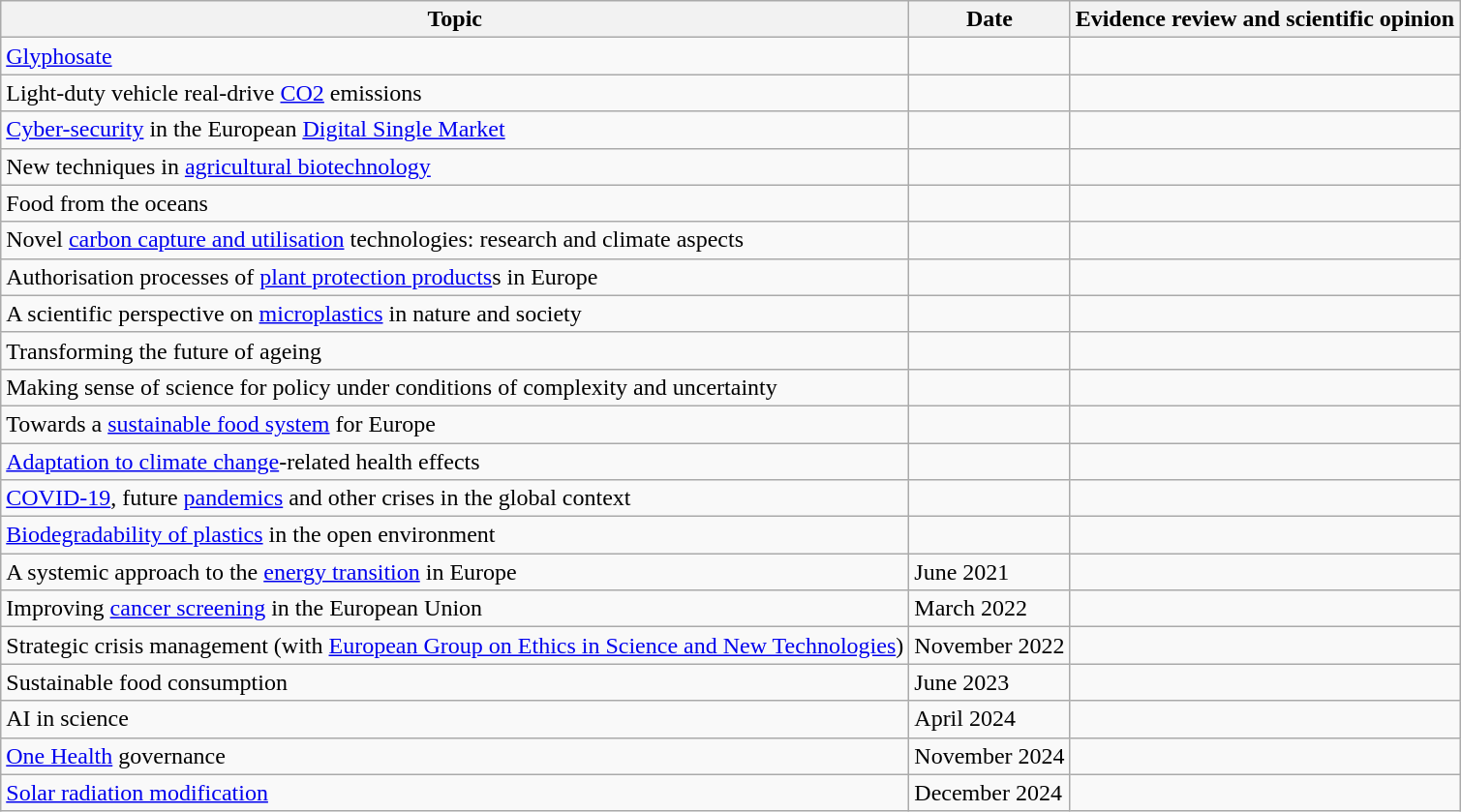<table class="wikitable sortable" style="border:#555;">
<tr>
<th>Topic</th>
<th>Date</th>
<th>Evidence review and scientific opinion</th>
</tr>
<tr>
<td><a href='#'>Glyphosate</a></td>
<td></td>
<td></td>
</tr>
<tr>
<td>Light-duty vehicle real-drive <a href='#'>CO2</a> emissions</td>
<td></td>
<td></td>
</tr>
<tr>
<td><a href='#'>Cyber-security</a> in the European <a href='#'>Digital Single Market</a></td>
<td></td>
<td></td>
</tr>
<tr>
<td>New techniques in <a href='#'>agricultural biotechnology</a></td>
<td></td>
<td></td>
</tr>
<tr>
<td>Food from the oceans</td>
<td></td>
<td></td>
</tr>
<tr>
<td>Novel <a href='#'>carbon capture and utilisation</a> technologies: research and climate aspects</td>
<td></td>
<td></td>
</tr>
<tr>
<td>Authorisation processes of <a href='#'>plant protection products</a>s in Europe</td>
<td></td>
<td></td>
</tr>
<tr>
<td>A scientific perspective on <a href='#'>microplastics</a> in nature and society</td>
<td></td>
<td></td>
</tr>
<tr>
<td>Transforming the future of ageing</td>
<td></td>
<td></td>
</tr>
<tr>
<td>Making sense of science for policy under conditions of complexity and uncertainty</td>
<td></td>
<td></td>
</tr>
<tr>
<td>Towards a <a href='#'>sustainable food system</a> for Europe</td>
<td></td>
<td></td>
</tr>
<tr>
<td><a href='#'>Adaptation to climate change</a>-related health effects</td>
<td></td>
<td></td>
</tr>
<tr>
<td><a href='#'>COVID-19</a>, future <a href='#'>pandemics</a> and other crises in the global context</td>
<td></td>
<td></td>
</tr>
<tr>
<td><a href='#'>Biodegradability of plastics</a> in the open environment</td>
<td></td>
<td></td>
</tr>
<tr>
<td>A systemic approach to the <a href='#'>energy transition</a> in Europe</td>
<td>June 2021</td>
<td></td>
</tr>
<tr>
<td>Improving <a href='#'>cancer screening</a> in the European Union</td>
<td>March 2022</td>
<td></td>
</tr>
<tr>
<td>Strategic crisis management (with <a href='#'>European Group on Ethics in Science and New Technologies</a>)</td>
<td>November 2022</td>
<td></td>
</tr>
<tr>
<td>Sustainable food consumption</td>
<td>June 2023</td>
<td></td>
</tr>
<tr>
<td>AI in science</td>
<td>April 2024</td>
<td></td>
</tr>
<tr>
<td><a href='#'>One Health</a> governance</td>
<td>November 2024</td>
<td></td>
</tr>
<tr>
<td><a href='#'>Solar radiation modification</a></td>
<td>December 2024</td>
<td></td>
</tr>
</table>
